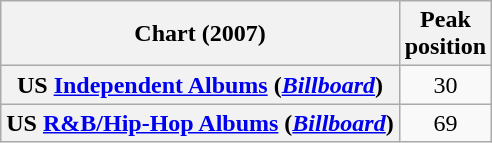<table class="wikitable sortable plainrowheaders" style="text-align:center;">
<tr>
<th scope="col">Chart (2007)</th>
<th scope="col">Peak<br>position</th>
</tr>
<tr>
<th scope="row">US <a href='#'>Independent Albums</a> (<em><a href='#'>Billboard</a></em>)</th>
<td>30</td>
</tr>
<tr>
<th scope="row">US <a href='#'>R&B/Hip-Hop Albums</a> (<em><a href='#'>Billboard</a></em>)</th>
<td>69</td>
</tr>
</table>
